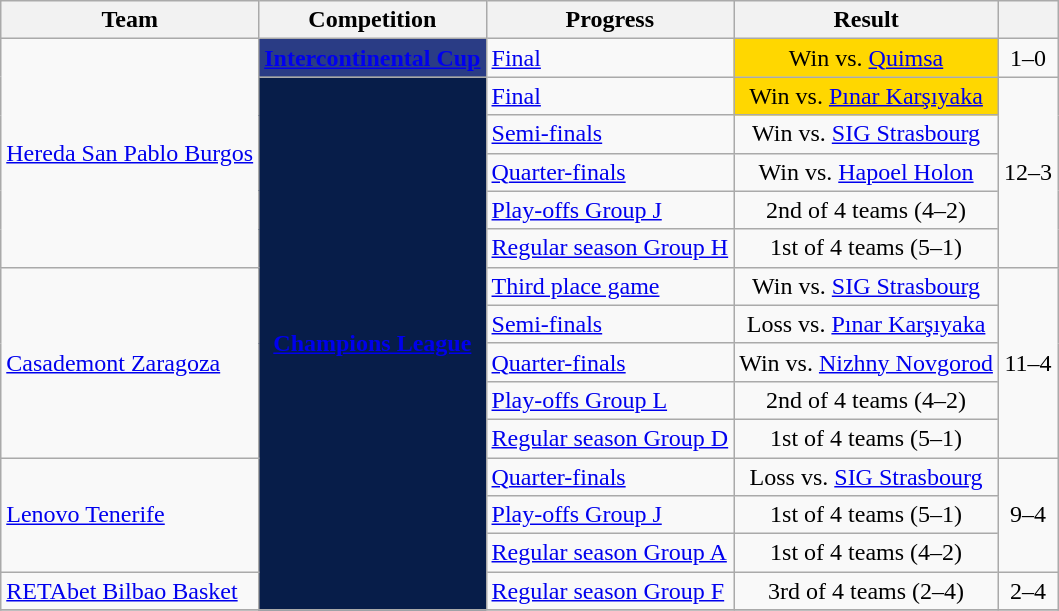<table class="wikitable sortable">
<tr>
<th>Team</th>
<th>Competition</th>
<th>Progress</th>
<th>Result</th>
<th></th>
</tr>
<tr>
<td rowspan="6"><a href='#'>Hereda San Pablo Burgos</a></td>
<td style="background-color:#2A3C85;color:#FFFFFF;text-align:center"><strong><a href='#'><span>Intercontinental Cup</span></a></strong></td>
<td><a href='#'>Final</a></td>
<td style="background-color:#FFD700;text-align:center">Win vs.  <a href='#'>Quimsa</a></td>
<td style="text-align:center">1–0</td>
</tr>
<tr>
<td rowspan="14" style="background-color:#071D49;color:#D0D3D4;text-align:center"><strong><a href='#'><span>Champions League</span></a></strong></td>
<td><a href='#'>Final</a></td>
<td style="background-color:#FFD700;text-align:center">Win vs.  <a href='#'>Pınar Karşıyaka</a></td>
<td rowspan="5" style="text-align:center">12–3</td>
</tr>
<tr>
<td><a href='#'>Semi-finals</a></td>
<td style="text-align:center">Win vs.  <a href='#'>SIG Strasbourg</a></td>
</tr>
<tr>
<td><a href='#'>Quarter-finals</a></td>
<td style="text-align:center">Win vs.  <a href='#'>Hapoel Holon</a></td>
</tr>
<tr>
<td><a href='#'>Play-offs Group J</a></td>
<td style="text-align:center">2nd of 4 teams (4–2)</td>
</tr>
<tr>
<td><a href='#'>Regular season Group H</a></td>
<td style="text-align:center">1st of 4 teams (5–1)</td>
</tr>
<tr>
<td rowspan="5"><a href='#'>Casademont Zaragoza</a></td>
<td><a href='#'>Third place game</a></td>
<td style="text-align:center">Win vs.  <a href='#'>SIG Strasbourg</a></td>
<td rowspan="5" style="text-align:center">11–4</td>
</tr>
<tr>
<td><a href='#'>Semi-finals</a></td>
<td style="text-align:center">Loss vs.  <a href='#'>Pınar Karşıyaka</a></td>
</tr>
<tr>
<td><a href='#'>Quarter-finals</a></td>
<td style="text-align:center">Win vs.  <a href='#'>Nizhny Novgorod</a></td>
</tr>
<tr>
<td><a href='#'>Play-offs Group L</a></td>
<td style="text-align:center">2nd of 4 teams (4–2)</td>
</tr>
<tr>
<td><a href='#'>Regular season Group D</a></td>
<td style="text-align:center">1st of 4 teams (5–1)</td>
</tr>
<tr>
<td rowspan="3"><a href='#'>Lenovo Tenerife</a></td>
<td><a href='#'>Quarter-finals</a></td>
<td style="text-align:center">Loss vs.  <a href='#'>SIG Strasbourg</a></td>
<td rowspan="3" style="text-align:center">9–4</td>
</tr>
<tr>
<td><a href='#'>Play-offs Group J</a></td>
<td style="text-align:center">1st of 4 teams (5–1)</td>
</tr>
<tr>
<td><a href='#'>Regular season Group A</a></td>
<td style="text-align:center">1st of 4 teams (4–2)</td>
</tr>
<tr>
<td><a href='#'>RETAbet Bilbao Basket</a></td>
<td><a href='#'>Regular season Group F</a></td>
<td style="text-align:center">3rd of 4 teams (2–4)</td>
<td style="text-align:center">2–4</td>
</tr>
<tr>
</tr>
</table>
